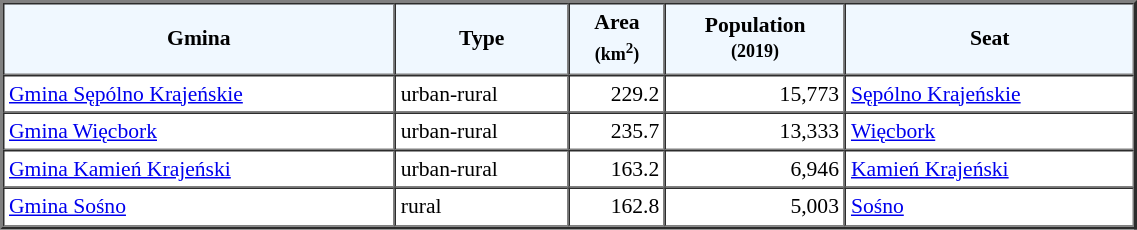<table width="60%" border="2" cellpadding="3" cellspacing="0" style="font-size:90%;line-height:120%;">
<tr bgcolor="F0F8FF">
<td style="text-align:center;"><strong>Gmina</strong></td>
<td style="text-align:center;"><strong>Type</strong></td>
<td style="text-align:center;"><strong>Area<br><small>(km<sup>2</sup>)</small></strong></td>
<td style="text-align:center;"><strong>Population<br><small>(2019)</small></strong></td>
<td style="text-align:center;"><strong>Seat</strong></td>
</tr>
<tr>
<td><a href='#'>Gmina Sępólno Krajeńskie</a></td>
<td>urban-rural</td>
<td style="text-align:right;">229.2</td>
<td style="text-align:right;">15,773</td>
<td><a href='#'>Sępólno Krajeńskie</a></td>
</tr>
<tr>
<td><a href='#'>Gmina Więcbork</a></td>
<td>urban-rural</td>
<td style="text-align:right;">235.7</td>
<td style="text-align:right;">13,333</td>
<td><a href='#'>Więcbork</a></td>
</tr>
<tr>
<td><a href='#'>Gmina Kamień Krajeński</a></td>
<td>urban-rural</td>
<td style="text-align:right;">163.2</td>
<td style="text-align:right;">6,946</td>
<td><a href='#'>Kamień Krajeński</a></td>
</tr>
<tr>
<td><a href='#'>Gmina Sośno</a></td>
<td>rural</td>
<td style="text-align:right;">162.8</td>
<td style="text-align:right;">5,003</td>
<td><a href='#'>Sośno</a></td>
</tr>
<tr>
</tr>
</table>
